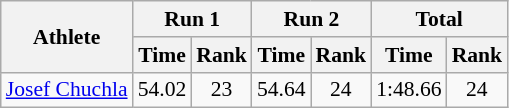<table class="wikitable"  border="1" style="font-size:90%">
<tr>
<th rowspan="2">Athlete</th>
<th colspan="2">Run 1</th>
<th colspan="2">Run 2</th>
<th colspan="2">Total</th>
</tr>
<tr>
<th>Time</th>
<th>Rank</th>
<th>Time</th>
<th>Rank</th>
<th>Time</th>
<th>Rank</th>
</tr>
<tr>
<td><a href='#'>Josef Chuchla</a></td>
<td align="center">54.02</td>
<td align="center">23</td>
<td align="center">54.64</td>
<td align="center">24</td>
<td align="center">1:48.66</td>
<td align="center">24</td>
</tr>
</table>
